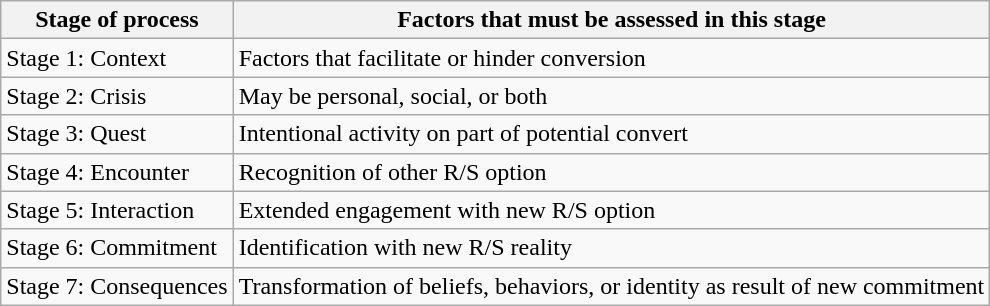<table class="wikitable">
<tr>
<th>Stage of process</th>
<th>Factors that must be assessed in this stage</th>
</tr>
<tr>
<td>Stage 1: Context</td>
<td>Factors that facilitate or hinder conversion</td>
</tr>
<tr>
<td>Stage 2: Crisis</td>
<td>May be personal, social, or both</td>
</tr>
<tr>
<td>Stage 3: Quest</td>
<td>Intentional activity on part of potential convert</td>
</tr>
<tr>
<td>Stage 4: Encounter</td>
<td>Recognition of other R/S option</td>
</tr>
<tr>
<td>Stage 5: Interaction</td>
<td>Extended engagement with new R/S option</td>
</tr>
<tr>
<td>Stage 6: Commitment</td>
<td>Identification with new R/S reality</td>
</tr>
<tr>
<td>Stage 7: Consequences</td>
<td>Transformation of beliefs, behaviors, or identity as result of new commitment</td>
</tr>
</table>
